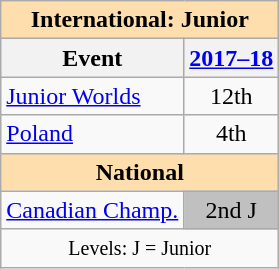<table class="wikitable" style="text-align:center">
<tr>
<th style="background-color: #ffdead; " colspan=2 align=center>International: Junior</th>
</tr>
<tr>
<th>Event</th>
<th><a href='#'>2017–18</a></th>
</tr>
<tr>
<td align=left><a href='#'>Junior Worlds</a></td>
<td>12th</td>
</tr>
<tr>
<td align=left> <a href='#'>Poland</a></td>
<td>4th</td>
</tr>
<tr>
<th style="background-color: #ffdead; " colspan=3 align=center>National</th>
</tr>
<tr>
<td align=left><a href='#'>Canadian Champ.</a></td>
<td bgcolor=silver>2nd J</td>
</tr>
<tr>
<td colspan=2 style="text-align:center;"><small> Levels: J = Junior </small></td>
</tr>
</table>
